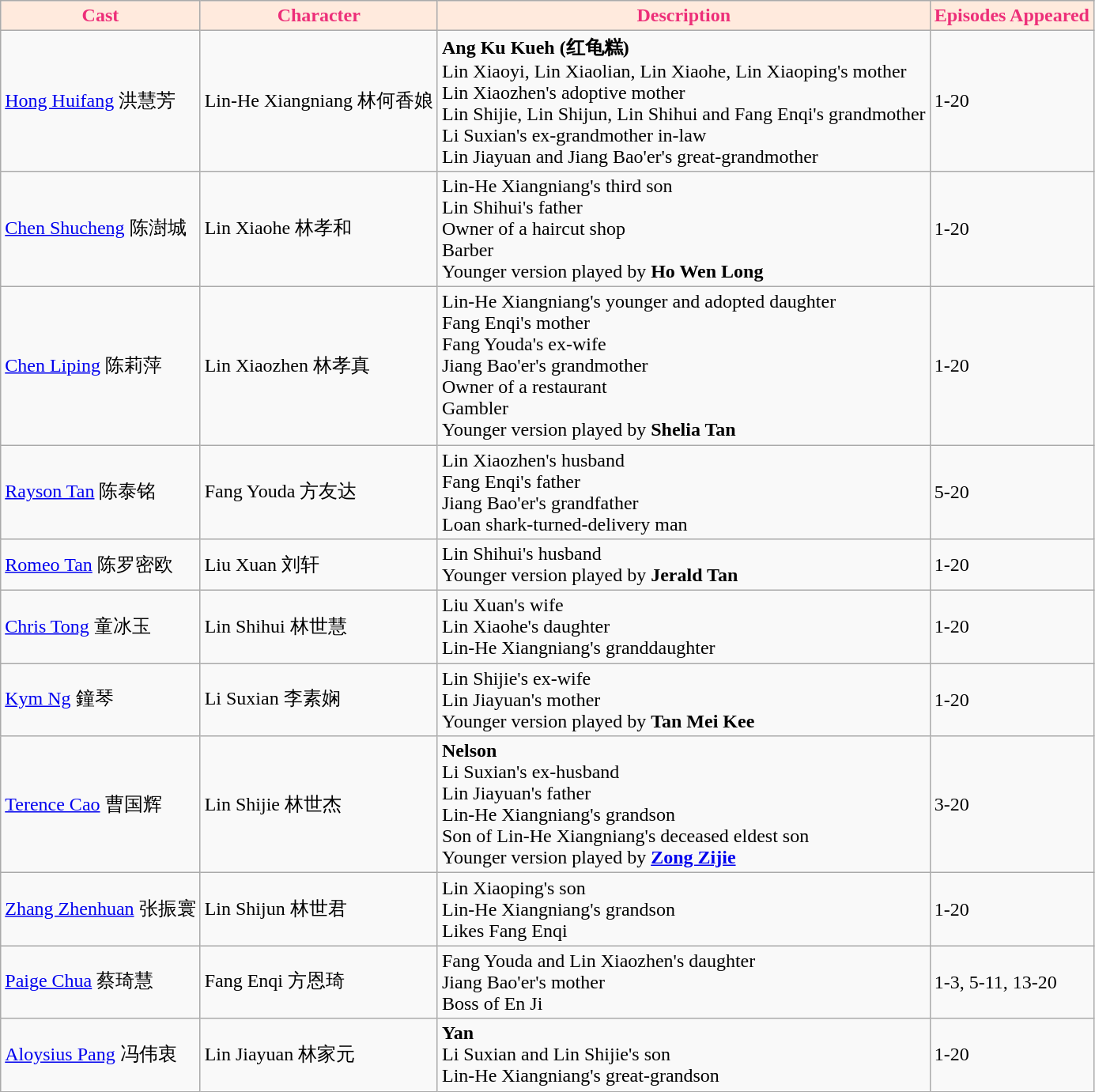<table class="wikitable">
<tr>
<th style="background:#ffeadd; color:#ed2f79">Cast</th>
<th style="background:#ffeadd; color:#ed2f79">Character</th>
<th style="background:#ffeadd; color:#ed2f79">Description</th>
<th style="background:#ffeadd; color:#ed2f79">Episodes Appeared</th>
</tr>
<tr>
<td><a href='#'>Hong Huifang</a> 洪慧芳</td>
<td>Lin-He Xiangniang 林何香娘</td>
<td><strong>Ang Ku Kueh (红龟糕)</strong><br>Lin Xiaoyi, Lin Xiaolian, Lin Xiaohe, Lin Xiaoping's mother <br> Lin Xiaozhen's adoptive mother <br> Lin Shijie, Lin Shijun, Lin Shihui and Fang Enqi's grandmother<br>Li Suxian's ex-grandmother in-law <br> Lin Jiayuan and Jiang Bao'er's great-grandmother</td>
<td>1-20</td>
</tr>
<tr>
<td><a href='#'>Chen Shucheng</a> 陈澍城</td>
<td>Lin Xiaohe 林孝和</td>
<td>Lin-He Xiangniang's third son <br> Lin Shihui's father <br> Owner of a haircut shop <br> Barber <br> Younger version played by <strong>Ho Wen Long</strong></td>
<td>1-20</td>
</tr>
<tr>
<td><a href='#'>Chen Liping</a> 陈莉萍</td>
<td>Lin Xiaozhen 林孝真</td>
<td>Lin-He Xiangniang's younger and adopted daughter <br> Fang Enqi's mother <br> Fang Youda's ex-wife <br> Jiang Bao'er's grandmother <br>Owner of a restaurant <br> Gambler <br> Younger version played by <strong>Shelia Tan</strong></td>
<td>1-20</td>
</tr>
<tr>
<td><a href='#'>Rayson Tan</a> 陈泰铭</td>
<td>Fang Youda 方友达</td>
<td>Lin Xiaozhen's husband <br> Fang Enqi's father <br> Jiang Bao'er's grandfather <br> Loan shark-turned-delivery man</td>
<td>5-20</td>
</tr>
<tr>
<td><a href='#'>Romeo Tan</a> 陈罗密欧</td>
<td>Liu Xuan 刘轩</td>
<td>Lin Shihui's husband <br> Younger version played by <strong>Jerald Tan</strong></td>
<td>1-20</td>
</tr>
<tr>
<td><a href='#'>Chris Tong</a> 童冰玉</td>
<td>Lin Shihui 林世慧</td>
<td>Liu Xuan's wife <br> Lin Xiaohe's daughter <br> Lin-He Xiangniang's granddaughter</td>
<td>1-20</td>
</tr>
<tr>
<td><a href='#'>Kym Ng</a> 鐘琴</td>
<td>Li Suxian 李素娴</td>
<td>Lin Shijie's ex-wife <br> Lin Jiayuan's mother <br> Younger version played by <strong>Tan Mei Kee</strong></td>
<td>1-20</td>
</tr>
<tr>
<td><a href='#'>Terence Cao</a> 曹国辉</td>
<td>Lin Shijie 林世杰</td>
<td><strong>Nelson</strong> <br> Li Suxian's ex-husband <br> Lin Jiayuan's father <br> Lin-He Xiangniang's grandson <br> Son of Lin-He Xiangniang's deceased eldest son <br> Younger version played by <strong><a href='#'>Zong Zijie</a></strong></td>
<td>3-20</td>
</tr>
<tr>
<td><a href='#'>Zhang Zhenhuan</a> 张振寰</td>
<td>Lin Shijun 林世君</td>
<td>Lin Xiaoping's son <br> Lin-He Xiangniang's grandson <br> Likes Fang Enqi</td>
<td>1-20</td>
</tr>
<tr>
<td><a href='#'>Paige Chua</a> 蔡琦慧</td>
<td>Fang Enqi 方恩琦</td>
<td>Fang Youda and Lin Xiaozhen's daughter <br> Jiang Bao'er's mother <br> Boss of En Ji</td>
<td>1-3, 5-11, 13-20</td>
</tr>
<tr>
<td><a href='#'>Aloysius Pang</a> 冯伟衷</td>
<td>Lin Jiayuan 林家元</td>
<td><strong>Yan</strong><br> Li Suxian and Lin Shijie's son <br> Lin-He Xiangniang's great-grandson</td>
<td>1-20</td>
</tr>
</table>
